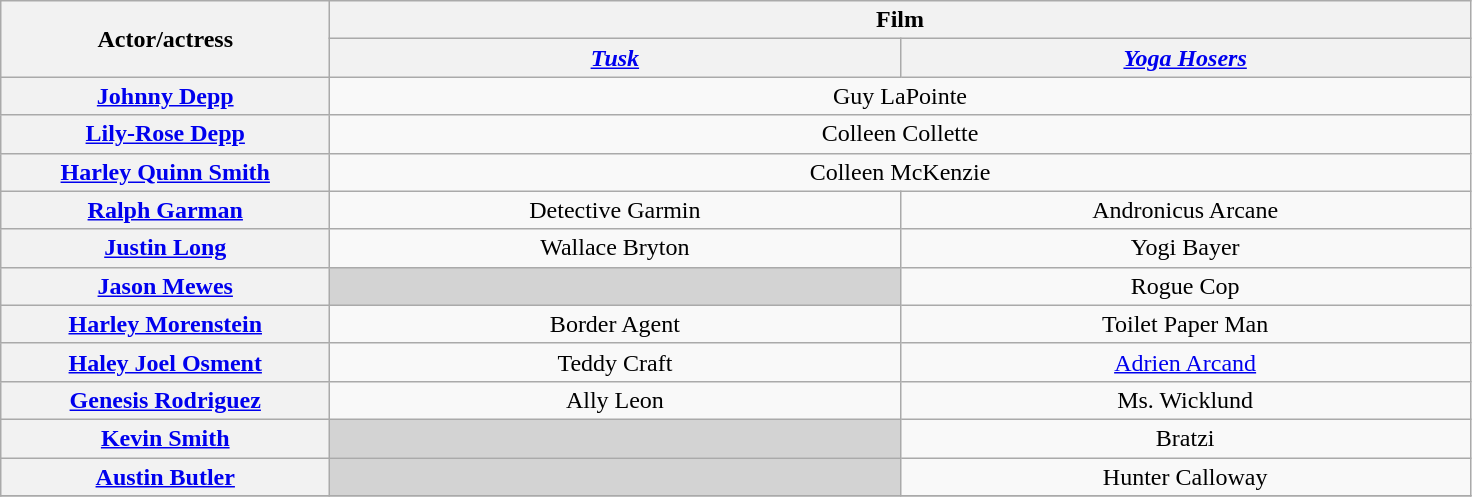<table class="wikitable" style="text-align:center">
<tr>
<th rowspan="2" width="15%">Actor/actress</th>
<th colspan="3" align="center">Film</th>
</tr>
<tr>
<th width="26%"><em><a href='#'>Tusk</a></em></th>
<th width="26%"><em><a href='#'>Yoga Hosers</a></em></th>
</tr>
<tr>
<th><a href='#'>Johnny Depp</a></th>
<td colspan=2>Guy LaPointe</td>
</tr>
<tr>
<th><a href='#'>Lily-Rose Depp</a></th>
<td colspan=2>Colleen Collette</td>
</tr>
<tr>
<th><a href='#'>Harley Quinn Smith</a></th>
<td colspan=2>Colleen McKenzie</td>
</tr>
<tr>
<th><a href='#'>Ralph Garman</a></th>
<td>Detective Garmin</td>
<td>Andronicus Arcane</td>
</tr>
<tr>
<th><a href='#'>Justin Long</a></th>
<td>Wallace Bryton</td>
<td>Yogi Bayer</td>
</tr>
<tr>
<th><a href='#'>Jason Mewes</a></th>
<td colspan="1" style="background-color:lightgrey;"> </td>
<td>Rogue Cop</td>
</tr>
<tr>
<th><a href='#'>Harley Morenstein</a></th>
<td>Border Agent</td>
<td>Toilet Paper Man</td>
</tr>
<tr>
<th><a href='#'>Haley Joel Osment</a></th>
<td>Teddy Craft</td>
<td><a href='#'>Adrien Arcand</a></td>
</tr>
<tr>
<th><a href='#'>Genesis Rodriguez</a></th>
<td>Ally Leon</td>
<td>Ms. Wicklund</td>
</tr>
<tr>
<th><a href='#'>Kevin Smith</a></th>
<td colspan="1" style="background-color:lightgrey;"> </td>
<td>Bratzi</td>
</tr>
<tr>
<th><a href='#'>Austin Butler</a></th>
<td colspan="1" style="background-color:lightgrey;"> </td>
<td>Hunter Calloway</td>
</tr>
<tr>
</tr>
</table>
